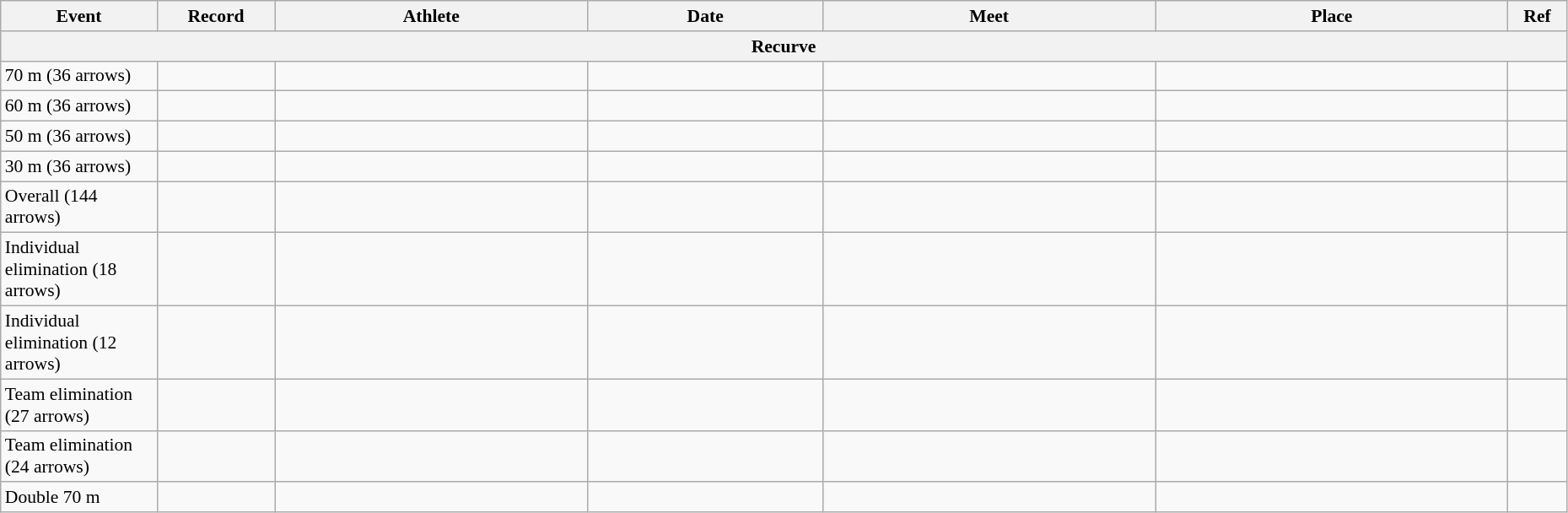<table class="wikitable" style="font-size:90%; width: 98%;">
<tr>
<th width=8%>Event</th>
<th width=6%>Record</th>
<th width=16%>Athlete</th>
<th width=12%>Date</th>
<th width=17%>Meet</th>
<th width=18%>Place</th>
<th width=3%>Ref</th>
</tr>
<tr bgcolor="#DDDDDD">
<th colspan="8">Recurve</th>
</tr>
<tr>
<td>70 m (36 arrows)</td>
<td align=center></td>
<td></td>
<td></td>
<td></td>
<td></td>
<td></td>
</tr>
<tr>
<td>60 m (36 arrows)</td>
<td align=center></td>
<td></td>
<td></td>
<td></td>
<td></td>
<td></td>
</tr>
<tr>
<td>50 m (36 arrows)</td>
<td align=center></td>
<td></td>
<td></td>
<td></td>
<td></td>
<td></td>
</tr>
<tr>
<td>30 m (36 arrows)</td>
<td align=center></td>
<td></td>
<td></td>
<td></td>
<td></td>
<td></td>
</tr>
<tr>
<td>Overall (144 arrows)</td>
<td align=center></td>
<td></td>
<td></td>
<td></td>
<td></td>
<td></td>
</tr>
<tr>
<td>Individual elimination (18 arrows)</td>
<td align=center></td>
<td></td>
<td></td>
<td></td>
<td></td>
<td></td>
</tr>
<tr>
<td>Individual elimination (12 arrows)</td>
<td align=center></td>
<td></td>
<td></td>
<td></td>
<td></td>
<td></td>
</tr>
<tr>
<td>Team elimination (27 arrows)</td>
<td align=center></td>
<td></td>
<td></td>
<td></td>
<td></td>
<td></td>
</tr>
<tr>
<td>Team elimination (24 arrows)</td>
<td align=center></td>
<td></td>
<td></td>
<td></td>
<td></td>
<td></td>
</tr>
<tr>
<td>Double 70 m</td>
<td align=center></td>
<td></td>
<td></td>
<td></td>
<td></td>
<td></td>
</tr>
</table>
